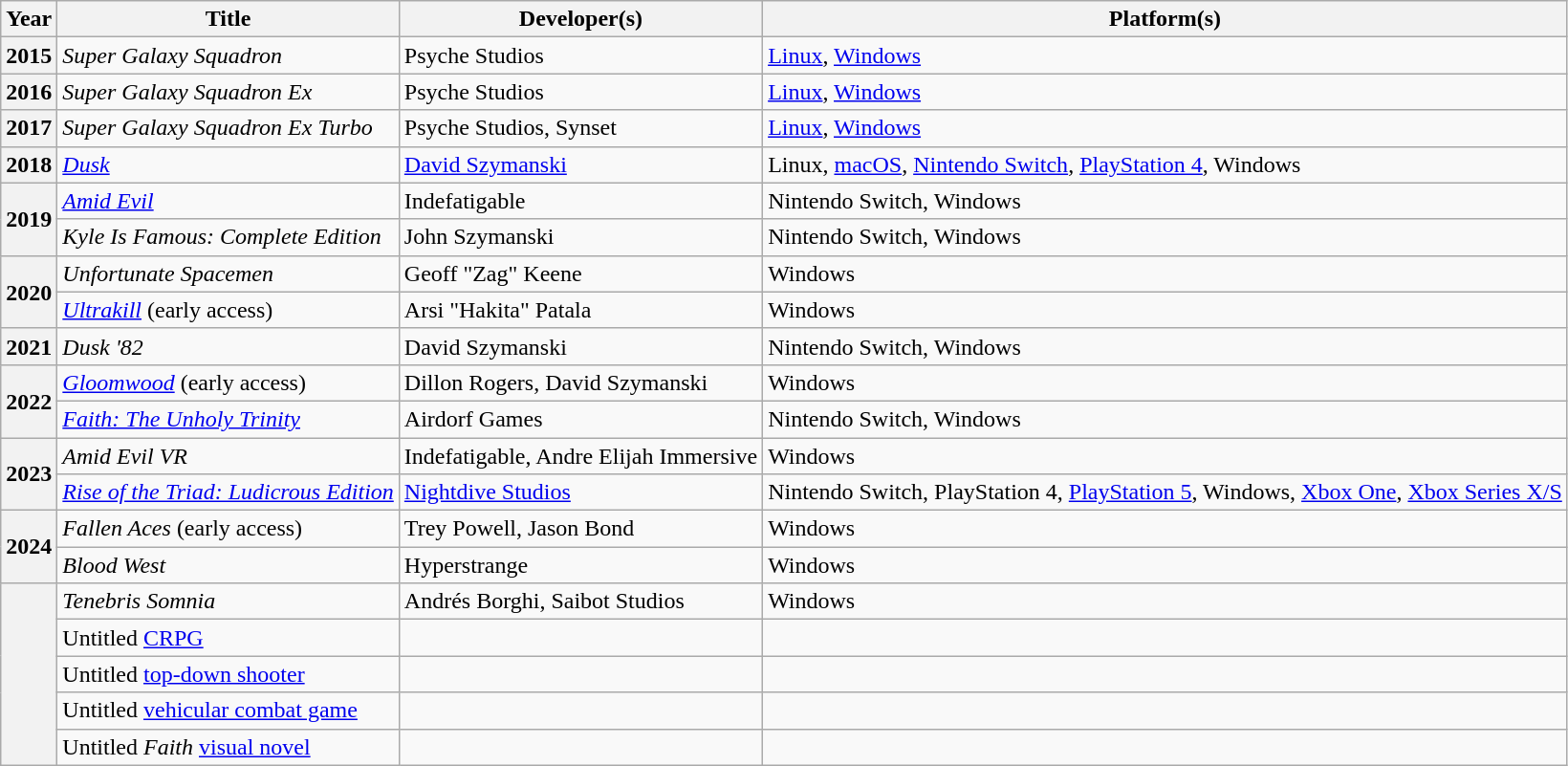<table class="wikitable sortable plainrowheaders">
<tr>
<th scope="col">Year</th>
<th scope="col">Title</th>
<th scope="col">Developer(s)</th>
<th scope="col">Platform(s)</th>
</tr>
<tr>
<th scope="row">2015</th>
<td><em>Super Galaxy Squadron</em></td>
<td>Psyche Studios</td>
<td><a href='#'>Linux</a>, <a href='#'>Windows</a></td>
</tr>
<tr>
<th scope="row">2016</th>
<td><em>Super Galaxy Squadron Ex</em></td>
<td>Psyche Studios</td>
<td><a href='#'>Linux</a>, <a href='#'>Windows</a></td>
</tr>
<tr>
<th scope="row">2017</th>
<td><em>Super Galaxy Squadron Ex Turbo</em></td>
<td>Psyche Studios, Synset</td>
<td><a href='#'>Linux</a>, <a href='#'>Windows</a></td>
</tr>
<tr>
<th scope="row">2018</th>
<td><em><a href='#'>Dusk</a></em></td>
<td><a href='#'>David Szymanski</a></td>
<td>Linux, <a href='#'>macOS</a>, <a href='#'>Nintendo Switch</a>, <a href='#'>PlayStation 4</a>, Windows</td>
</tr>
<tr>
<th rowspan="2" scope="row">2019</th>
<td><em><a href='#'>Amid Evil</a></em></td>
<td>Indefatigable</td>
<td>Nintendo Switch, Windows</td>
</tr>
<tr>
<td><em>Kyle Is Famous: Complete Edition</em></td>
<td>John Szymanski</td>
<td>Nintendo Switch, Windows</td>
</tr>
<tr>
<th scope="row" rowspan="2">2020</th>
<td><em>Unfortunate Spacemen</em></td>
<td>Geoff "Zag" Keene</td>
<td>Windows</td>
</tr>
<tr>
<td><em><a href='#'>Ultrakill</a></em> (early access)</td>
<td>Arsi "Hakita" Patala</td>
<td>Windows</td>
</tr>
<tr>
<th scope="row">2021</th>
<td><em>Dusk '82</em></td>
<td>David Szymanski</td>
<td>Nintendo Switch, Windows</td>
</tr>
<tr>
<th scope="row" rowspan="2">2022</th>
<td><em><a href='#'>Gloomwood</a></em> (early access)</td>
<td>Dillon Rogers, David Szymanski</td>
<td>Windows</td>
</tr>
<tr>
<td><em><a href='#'>Faith: The Unholy Trinity</a></em></td>
<td>Airdorf Games</td>
<td>Nintendo Switch, Windows</td>
</tr>
<tr>
<th scope="row" rowspan="2">2023</th>
<td><em>Amid Evil VR</em></td>
<td>Indefatigable, Andre Elijah Immersive</td>
<td>Windows</td>
</tr>
<tr>
<td><em><a href='#'>Rise of the Triad: Ludicrous Edition</a></em></td>
<td><a href='#'>Nightdive Studios</a></td>
<td>Nintendo Switch, PlayStation 4, <a href='#'>PlayStation 5</a>, Windows, <a href='#'>Xbox One</a>, <a href='#'>Xbox Series X/S</a></td>
</tr>
<tr>
<th scope="row" rowspan="2">2024</th>
<td><em>Fallen Aces</em> (early access)</td>
<td>Trey Powell, Jason Bond</td>
<td>Windows</td>
</tr>
<tr>
<td><em>Blood West</em></td>
<td>Hyperstrange</td>
<td>Windows</td>
</tr>
<tr>
<th scope="row" rowspan="5"></th>
<td><em>Tenebris Somnia</em></td>
<td>Andrés Borghi, Saibot Studios</td>
<td>Windows</td>
</tr>
<tr>
<td>Untitled <a href='#'>CRPG</a></td>
<td></td>
<td></td>
</tr>
<tr>
<td>Untitled <a href='#'>top-down shooter</a></td>
<td></td>
<td></td>
</tr>
<tr>
<td>Untitled <a href='#'>vehicular combat game</a></td>
<td></td>
<td></td>
</tr>
<tr>
<td>Untitled <em>Faith</em> <a href='#'>visual novel</a></td>
<td></td>
<td></td>
</tr>
</table>
